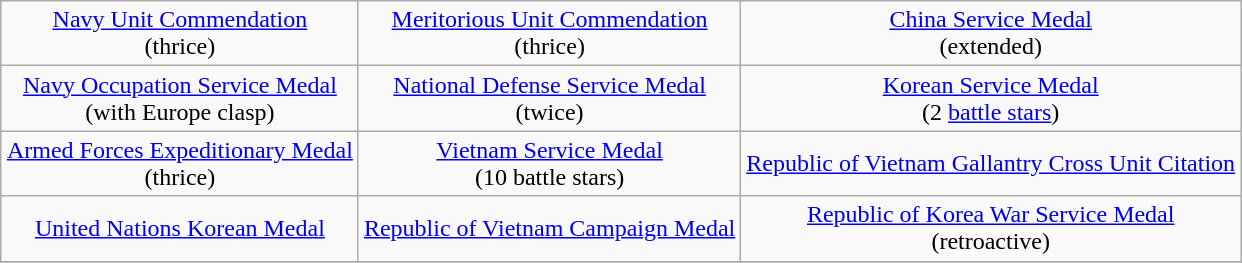<table class="wikitable" style="margin:1em auto; text-align:center;">
<tr>
<td><a href='#'>Navy Unit Commendation</a><br>(thrice)</td>
<td><a href='#'>Meritorious Unit Commendation</a><br>(thrice)</td>
<td><a href='#'>China Service Medal</a><br>(extended)</td>
</tr>
<tr>
<td><a href='#'>Navy Occupation Service Medal</a><br>(with Europe clasp)</td>
<td><a href='#'>National Defense Service Medal</a><br>(twice)</td>
<td><a href='#'>Korean Service Medal</a><br>(2 <a href='#'>battle stars</a>)</td>
</tr>
<tr>
<td><a href='#'>Armed Forces Expeditionary Medal</a><br>(thrice)</td>
<td><a href='#'>Vietnam Service Medal</a><br>(10 battle stars)</td>
<td><a href='#'>Republic of Vietnam Gallantry Cross Unit Citation</a></td>
</tr>
<tr>
<td><a href='#'>United Nations Korean Medal</a></td>
<td><a href='#'>Republic of Vietnam Campaign Medal</a></td>
<td><a href='#'>Republic of Korea War Service Medal</a><br>(retroactive)</td>
</tr>
<tr>
</tr>
</table>
